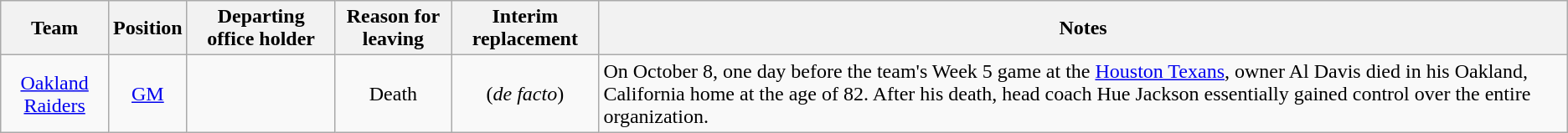<table class="wikitable sortable plainrowheaders">
<tr>
<th>Team</th>
<th>Position</th>
<th>Departing office holder</th>
<th>Reason for leaving</th>
<th>Interim replacement</th>
<th class="unsortable">Notes</th>
</tr>
<tr>
<td style="text-align:center;"><a href='#'>Oakland Raiders</a></td>
<td style="text-align:center;"><a href='#'>GM</a></td>
<td style="text-align:center;"></td>
<td style="text-align:center;">Death</td>
<td style="text-align:center;"> (<em>de facto</em>)</td>
<td>On October 8, one day before the team's Week 5 game at the <a href='#'>Houston Texans</a>, owner Al Davis died in his Oakland, California home at the age of 82. After his death, head coach Hue Jackson essentially gained control over the entire organization.</td>
</tr>
</table>
